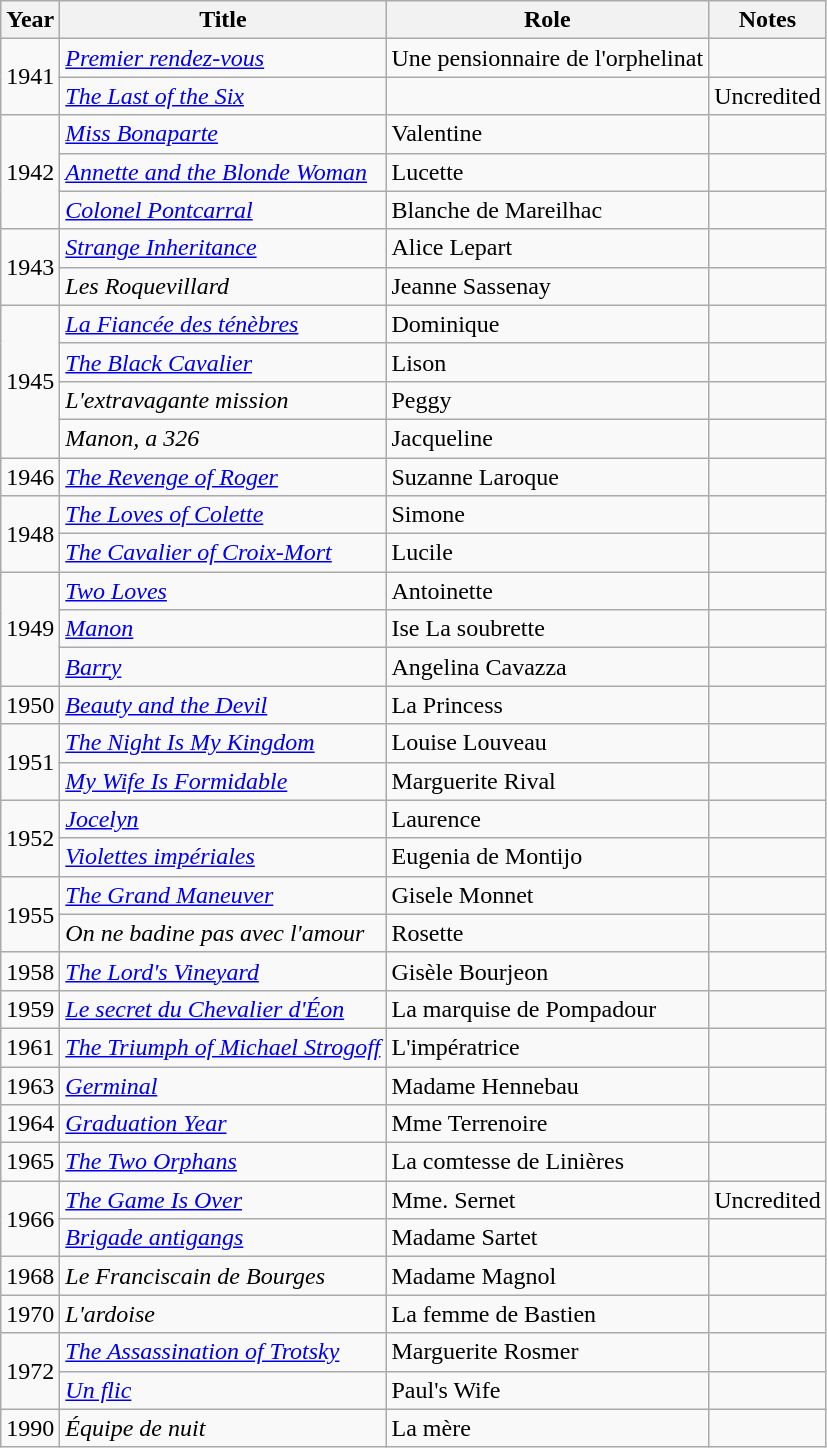<table class="wikitable sortable">
<tr>
<th>Year</th>
<th>Title</th>
<th>Role</th>
<th class="unsortable">Notes</th>
</tr>
<tr>
<td rowspan="2">1941</td>
<td><em><a href='#'>Premier rendez-vous</a></em></td>
<td>Une pensionnaire de l'orphelinat</td>
<td></td>
</tr>
<tr>
<td><em><a href='#'>The Last of the Six</a></em></td>
<td></td>
<td>Uncredited</td>
</tr>
<tr>
<td rowspan="3">1942</td>
<td><em><a href='#'>Miss Bonaparte</a></em></td>
<td>Valentine</td>
<td></td>
</tr>
<tr>
<td><em><a href='#'>Annette and the Blonde Woman</a></em></td>
<td>Lucette</td>
<td></td>
</tr>
<tr>
<td><em><a href='#'>Colonel Pontcarral</a></em></td>
<td>Blanche de Mareilhac</td>
<td></td>
</tr>
<tr>
<td rowspan="2">1943</td>
<td><em><a href='#'>Strange Inheritance</a></em></td>
<td>Alice Lepart</td>
<td></td>
</tr>
<tr>
<td><em>Les Roquevillard</em></td>
<td>Jeanne Sassenay</td>
<td></td>
</tr>
<tr>
<td rowspan="4">1945</td>
<td><em><a href='#'>La Fiancée des ténèbres</a></em></td>
<td>Dominique</td>
<td></td>
</tr>
<tr>
<td><em><a href='#'>The Black Cavalier</a></em></td>
<td>Lison</td>
<td></td>
</tr>
<tr>
<td><em>L'extravagante mission</em></td>
<td>Peggy</td>
<td></td>
</tr>
<tr>
<td><em>Manon, a 326</em></td>
<td>Jacqueline</td>
<td></td>
</tr>
<tr>
<td>1946</td>
<td><em><a href='#'>The Revenge of Roger</a></em></td>
<td>Suzanne Laroque</td>
<td></td>
</tr>
<tr>
<td rowspan="2">1948</td>
<td><em><a href='#'>The Loves of Colette</a></em></td>
<td>Simone</td>
<td></td>
</tr>
<tr>
<td><em><a href='#'>The Cavalier of Croix-Mort</a></em></td>
<td>Lucile</td>
<td></td>
</tr>
<tr>
<td rowspan="3">1949</td>
<td><em><a href='#'>Two Loves</a></em></td>
<td>Antoinette</td>
<td></td>
</tr>
<tr>
<td><em><a href='#'>Manon</a></em></td>
<td>Ise La soubrette</td>
<td></td>
</tr>
<tr>
<td><em><a href='#'>Barry</a></em></td>
<td>Angelina Cavazza</td>
<td></td>
</tr>
<tr>
<td>1950</td>
<td><em><a href='#'>Beauty and the Devil</a></em></td>
<td>La Princess</td>
<td></td>
</tr>
<tr>
<td rowspan="2">1951</td>
<td><em><a href='#'>The Night Is My Kingdom</a></em></td>
<td>Louise Louveau</td>
<td></td>
</tr>
<tr>
<td><em><a href='#'>My Wife Is Formidable</a></em></td>
<td>Marguerite Rival</td>
<td></td>
</tr>
<tr>
<td rowspan="2">1952</td>
<td><em><a href='#'>Jocelyn</a></em></td>
<td>Laurence</td>
<td></td>
</tr>
<tr>
<td><em><a href='#'>Violettes impériales</a></em></td>
<td>Eugenia de Montijo</td>
<td></td>
</tr>
<tr>
<td rowspan="2">1955</td>
<td><em><a href='#'>The Grand Maneuver</a></em></td>
<td>Gisele Monnet</td>
<td></td>
</tr>
<tr>
<td><em>On ne badine pas avec l'amour</em></td>
<td>Rosette</td>
<td></td>
</tr>
<tr>
<td>1958</td>
<td><em><a href='#'>The Lord's Vineyard</a></em></td>
<td>Gisèle Bourjeon</td>
<td></td>
</tr>
<tr>
<td>1959</td>
<td><em><a href='#'>Le secret du Chevalier d'Éon</a></em></td>
<td>La marquise de Pompadour</td>
<td></td>
</tr>
<tr>
<td>1961</td>
<td><em><a href='#'>The Triumph of Michael Strogoff</a></em></td>
<td>L'impératrice</td>
<td></td>
</tr>
<tr>
<td>1963</td>
<td><em><a href='#'>Germinal</a></em></td>
<td>Madame Hennebau</td>
<td></td>
</tr>
<tr>
<td>1964</td>
<td><em><a href='#'>Graduation Year</a></em></td>
<td>Mme Terrenoire</td>
<td></td>
</tr>
<tr>
<td>1965</td>
<td><em><a href='#'>The Two Orphans</a></em></td>
<td>La comtesse de Linières</td>
<td></td>
</tr>
<tr>
<td rowspan="2">1966</td>
<td><em><a href='#'>The Game Is Over</a></em></td>
<td>Mme. Sernet</td>
<td>Uncredited</td>
</tr>
<tr>
<td><em><a href='#'>Brigade antigangs</a></em></td>
<td>Madame Sartet</td>
<td></td>
</tr>
<tr>
<td>1968</td>
<td><em>Le Franciscain de Bourges</em></td>
<td>Madame Magnol</td>
<td></td>
</tr>
<tr>
<td>1970</td>
<td><em>L'ardoise</em></td>
<td>La femme de Bastien</td>
<td></td>
</tr>
<tr>
<td rowspan="2">1972</td>
<td><em><a href='#'>The Assassination of Trotsky</a></em></td>
<td>Marguerite Rosmer</td>
<td></td>
</tr>
<tr>
<td><em><a href='#'>Un flic</a></em></td>
<td>Paul's Wife</td>
<td></td>
</tr>
<tr>
<td>1990</td>
<td><em>Équipe de nuit</em></td>
<td>La mère</td>
<td></td>
</tr>
</table>
